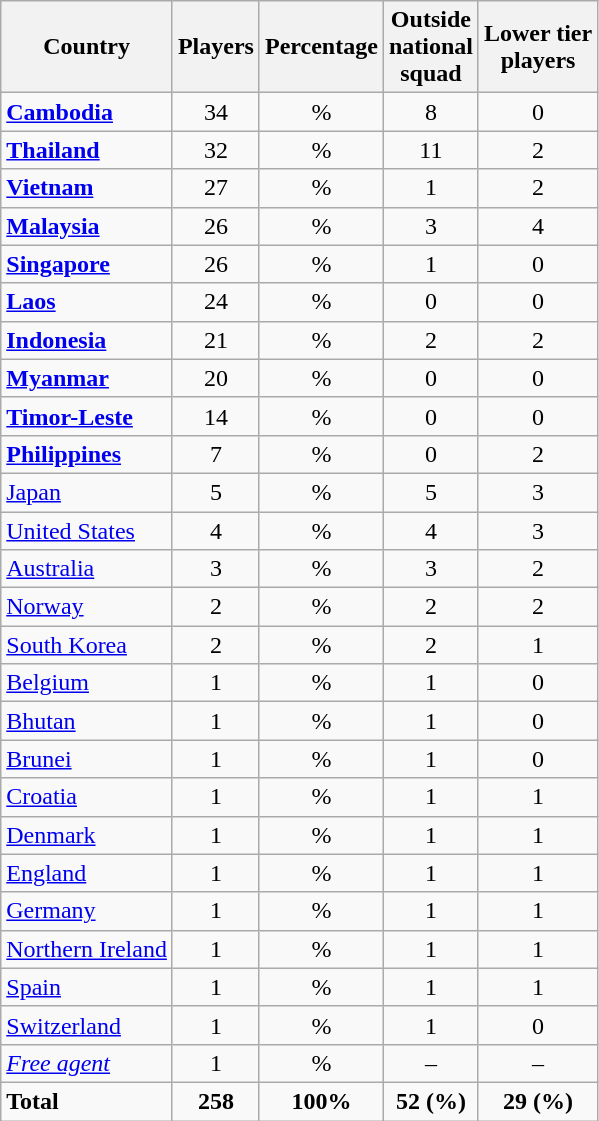<table class="wikitable sortable">
<tr>
<th>Country</th>
<th>Players</th>
<th>Percentage</th>
<th>Outside<br>national<br>squad</th>
<th>Lower tier <br> players</th>
</tr>
<tr>
<td> <strong><a href='#'>Cambodia</a></strong></td>
<td style="text-align:center">34</td>
<td style="text-align:center">%</td>
<td style="text-align:center">8</td>
<td style="text-align:center">0</td>
</tr>
<tr>
<td> <strong><a href='#'>Thailand</a></strong></td>
<td style="text-align:center">32</td>
<td style="text-align:center">%</td>
<td style="text-align:center">11</td>
<td style="text-align:center">2</td>
</tr>
<tr>
<td> <strong><a href='#'>Vietnam</a></strong></td>
<td style="text-align:center">27</td>
<td style="text-align:center">%</td>
<td style="text-align:center">1</td>
<td style="text-align:center">2</td>
</tr>
<tr>
<td> <strong><a href='#'>Malaysia</a></strong></td>
<td style="text-align:center">26</td>
<td style="text-align:center">%</td>
<td style="text-align:center">3</td>
<td style="text-align:center">4</td>
</tr>
<tr>
<td> <strong><a href='#'>Singapore</a></strong></td>
<td style="text-align:center">26</td>
<td style="text-align:center">%</td>
<td style="text-align:center">1</td>
<td style="text-align:center">0</td>
</tr>
<tr>
<td> <strong><a href='#'>Laos</a></strong></td>
<td style="text-align:center">24</td>
<td style="text-align:center">%</td>
<td style="text-align:center">0</td>
<td style="text-align:center">0</td>
</tr>
<tr>
<td> <strong><a href='#'>Indonesia</a></strong></td>
<td style="text-align:center">21</td>
<td style="text-align:center">%</td>
<td style="text-align:center">2</td>
<td style="text-align:center">2</td>
</tr>
<tr>
<td> <strong><a href='#'>Myanmar</a></strong></td>
<td style="text-align:center">20</td>
<td style="text-align:center">%</td>
<td style="text-align:center">0</td>
<td style="text-align:center">0</td>
</tr>
<tr>
<td> <strong><a href='#'>Timor-Leste</a></strong></td>
<td style="text-align:center">14</td>
<td style="text-align:center">%</td>
<td style="text-align:center">0</td>
<td style="text-align:center">0</td>
</tr>
<tr>
<td> <strong><a href='#'>Philippines</a></strong></td>
<td style="text-align:center">7</td>
<td style="text-align:center">%</td>
<td style="text-align:center">0</td>
<td style="text-align:center">2</td>
</tr>
<tr>
<td> <a href='#'>Japan</a></td>
<td style="text-align:center">5</td>
<td style="text-align:center">%</td>
<td style="text-align:center">5</td>
<td style="text-align:center">3</td>
</tr>
<tr>
<td> <a href='#'>United States</a></td>
<td style="text-align:center">4</td>
<td style="text-align:center">%</td>
<td style="text-align:center">4</td>
<td style="text-align:center">3</td>
</tr>
<tr>
<td> <a href='#'>Australia</a></td>
<td style="text-align:center">3</td>
<td style="text-align:center">%</td>
<td style="text-align:center">3</td>
<td style="text-align:center">2</td>
</tr>
<tr>
<td> <a href='#'>Norway</a></td>
<td style="text-align:center">2</td>
<td style="text-align:center">%</td>
<td style="text-align:center">2</td>
<td style="text-align:center">2</td>
</tr>
<tr>
<td> <a href='#'>South Korea</a></td>
<td style="text-align:center">2</td>
<td style="text-align:center">%</td>
<td style="text-align:center">2</td>
<td style="text-align:center">1</td>
</tr>
<tr>
<td> <a href='#'>Belgium</a></td>
<td style="text-align:center">1</td>
<td style="text-align:center">%</td>
<td style="text-align:center">1</td>
<td style="text-align:center">0</td>
</tr>
<tr>
<td> <a href='#'>Bhutan</a></td>
<td style="text-align:center">1</td>
<td style="text-align:center">%</td>
<td style="text-align:center">1</td>
<td style="text-align:center">0</td>
</tr>
<tr>
<td> <a href='#'>Brunei</a></td>
<td style="text-align:center">1</td>
<td style="text-align:center">%</td>
<td style="text-align:center">1</td>
<td style="text-align:center">0</td>
</tr>
<tr>
<td> <a href='#'>Croatia</a></td>
<td style="text-align:center">1</td>
<td style="text-align:center">%</td>
<td style="text-align:center">1</td>
<td style="text-align:center">1</td>
</tr>
<tr>
<td> <a href='#'>Denmark</a></td>
<td style="text-align:center">1</td>
<td style="text-align:center">%</td>
<td style="text-align:center">1</td>
<td style="text-align:center">1</td>
</tr>
<tr>
<td> <a href='#'>England</a></td>
<td style="text-align:center">1</td>
<td style="text-align:center">%</td>
<td style="text-align:center">1</td>
<td style="text-align:center">1</td>
</tr>
<tr>
<td> <a href='#'>Germany</a></td>
<td style="text-align:center">1</td>
<td style="text-align:center">%</td>
<td style="text-align:center">1</td>
<td style="text-align:center">1</td>
</tr>
<tr>
<td> <a href='#'>Northern Ireland</a></td>
<td style="text-align:center">1</td>
<td style="text-align:center">%</td>
<td style="text-align:center">1</td>
<td style="text-align:center">1</td>
</tr>
<tr>
<td> <a href='#'>Spain</a></td>
<td style="text-align:center">1</td>
<td style="text-align:center">%</td>
<td style="text-align:center">1</td>
<td style="text-align:center">1</td>
</tr>
<tr>
<td> <a href='#'>Switzerland</a></td>
<td style="text-align:center">1</td>
<td style="text-align:center">%</td>
<td style="text-align:center">1</td>
<td style="text-align:center">0</td>
</tr>
<tr>
<td><em><a href='#'>Free agent</a></em></td>
<td style="text-align:center">1</td>
<td style="text-align:center">%</td>
<td style="text-align:center">–</td>
<td style="text-align:center">–</td>
</tr>
<tr>
<td><strong>Total</strong></td>
<td style="text-align:center"><strong>258</strong></td>
<td style="text-align:center"><strong>100%</strong></td>
<td style="text-align:center"><strong>52 <span>(%)</span></strong></td>
<td style="text-align:center"><strong>29 <span>(%)</span></strong></td>
</tr>
</table>
